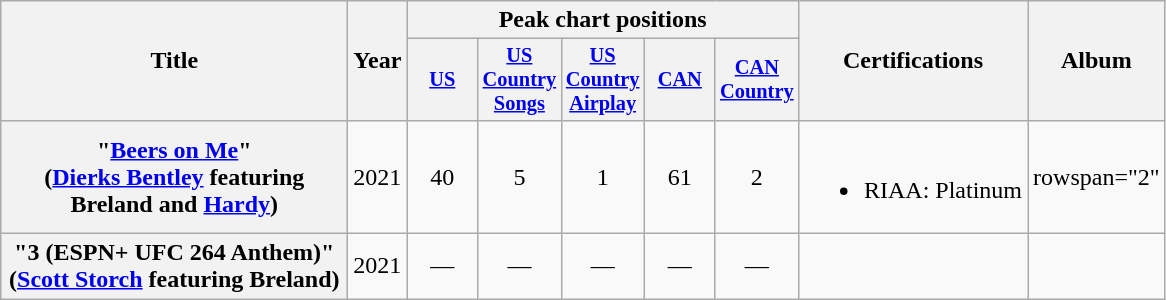<table class="wikitable plainrowheaders" style="text-align:center;">
<tr>
<th scope="col" rowspan="2" style="width:14em;">Title</th>
<th scope="col" rowspan="2">Year</th>
<th scope="col" colspan="5">Peak chart positions</th>
<th scope="col" rowspan="2">Certifications</th>
<th scope="col" rowspan="2">Album</th>
</tr>
<tr>
<th scope="col" style="width:3em;font-size:85%;"><a href='#'>US</a><br></th>
<th scope="col" style="width:3em;font-size:85%;"><a href='#'>US Country Songs</a><br></th>
<th scope="col" style="width:3em;font-size:85%;"><a href='#'>US Country Airplay</a><br></th>
<th scope="col" style="width:3em;font-size:85%;"><a href='#'>CAN</a><br></th>
<th scope="col" style="width:3em;font-size:85%;"><a href='#'>CAN Country</a><br></th>
</tr>
<tr>
<th scope="row">"<a href='#'>Beers on Me</a>"<br><span>(<a href='#'>Dierks Bentley</a> featuring Breland and <a href='#'>Hardy</a>)</span></th>
<td>2021</td>
<td>40</td>
<td>5</td>
<td>1</td>
<td>61</td>
<td>2</td>
<td><br><ul><li>RIAA: Platinum</li></ul></td>
<td>rowspan="2" </td>
</tr>
<tr>
<th scope="row">"3 (ESPN+ UFC 264 Anthem)"<br><span>(<a href='#'>Scott Storch</a> featuring Breland)</span></th>
<td>2021</td>
<td>—</td>
<td>—</td>
<td>—</td>
<td>—</td>
<td>—</td>
<td></td>
</tr>
</table>
